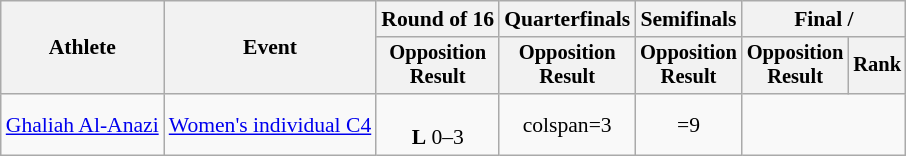<table class=wikitable style=font-size:90%;text-align:center>
<tr>
<th rowspan=2>Athlete</th>
<th rowspan=2>Event</th>
<th>Round of 16</th>
<th>Quarterfinals</th>
<th>Semifinals</th>
<th colspan=2>Final / </th>
</tr>
<tr style=font-size:95%>
<th>Opposition<br>Result</th>
<th>Opposition<br>Result</th>
<th>Opposition<br>Result</th>
<th>Opposition<br>Result</th>
<th>Rank</th>
</tr>
<tr>
<td align=left><a href='#'>Ghaliah Al-Anazi</a></td>
<td align=left><a href='#'>Women's individual C4</a></td>
<td><br><strong>L</strong> 0–3</td>
<td>colspan=3 </td>
<td>=9</td>
</tr>
</table>
